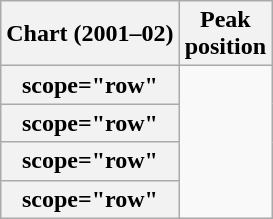<table class="wikitable sortable plainrowheaders">
<tr>
<th scope="col">Chart (2001–02)</th>
<th scope="col">Peak<br>position</th>
</tr>
<tr>
<th>scope="row" </th>
</tr>
<tr>
<th>scope="row" </th>
</tr>
<tr>
<th>scope="row" </th>
</tr>
<tr>
<th>scope="row" </th>
</tr>
</table>
